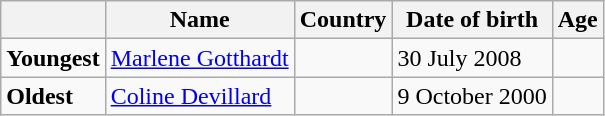<table class="wikitable">
<tr>
<th></th>
<th><strong>Name</strong></th>
<th><strong>Country</strong></th>
<th><strong>Date of birth</strong></th>
<th><strong>Age</strong></th>
</tr>
<tr>
<td><strong>Youngest</strong></td>
<td><a href='#'>Marlene Gotthardt</a></td>
<td></td>
<td>30 July 2008</td>
<td></td>
</tr>
<tr>
<td><strong>Oldest</strong></td>
<td><a href='#'>Coline Devillard</a></td>
<td></td>
<td>9 October 2000</td>
<td></td>
</tr>
</table>
